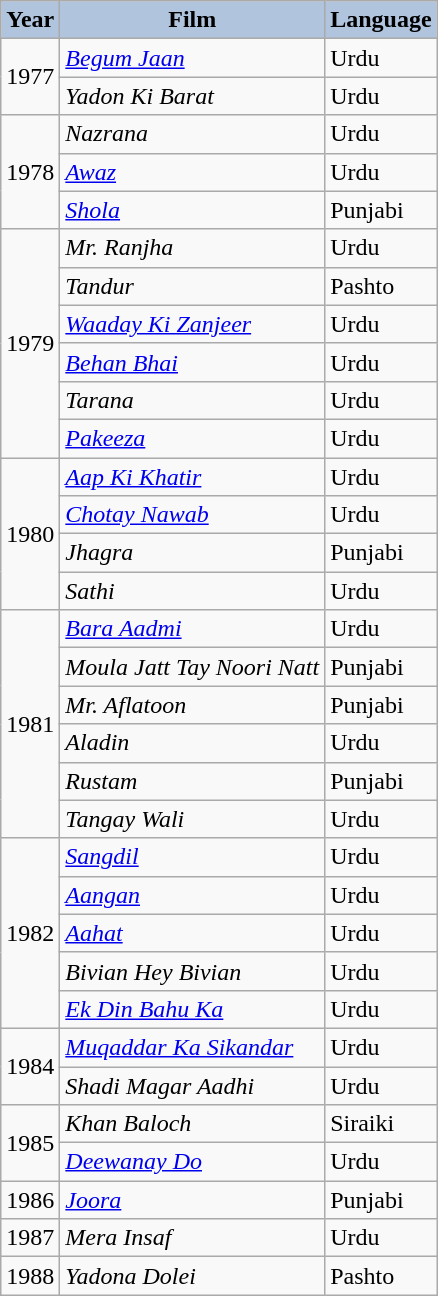<table class="wikitable sortable plainrowheaders">
<tr>
<th style="background:#B0C4DE;">Year</th>
<th style="background:#B0C4DE;">Film</th>
<th style="background:#B0C4DE;">Language</th>
</tr>
<tr>
<td rowspan="2">1977</td>
<td><em><a href='#'>Begum Jaan</a></em></td>
<td>Urdu</td>
</tr>
<tr>
<td><em>Yadon Ki Barat</em></td>
<td>Urdu</td>
</tr>
<tr>
<td rowspan="3">1978</td>
<td><em>Nazrana</em></td>
<td>Urdu</td>
</tr>
<tr>
<td><em><a href='#'>Awaz</a></em></td>
<td>Urdu</td>
</tr>
<tr>
<td><em><a href='#'>Shola</a></em></td>
<td>Punjabi</td>
</tr>
<tr>
<td rowspan="6">1979</td>
<td><em>Mr. Ranjha</em></td>
<td>Urdu</td>
</tr>
<tr>
<td><em>Tandur</em></td>
<td>Pashto</td>
</tr>
<tr>
<td><em><a href='#'>Waaday Ki Zanjeer</a></em></td>
<td>Urdu</td>
</tr>
<tr>
<td><em><a href='#'>Behan Bhai</a></em></td>
<td>Urdu</td>
</tr>
<tr>
<td><em>Tarana</em></td>
<td>Urdu</td>
</tr>
<tr>
<td><em><a href='#'>Pakeeza</a></em></td>
<td>Urdu</td>
</tr>
<tr>
<td rowspan="4">1980</td>
<td><em><a href='#'>Aap Ki Khatir</a></em></td>
<td>Urdu</td>
</tr>
<tr>
<td><em><a href='#'>Chotay Nawab</a></em></td>
<td>Urdu</td>
</tr>
<tr>
<td><em>Jhagra</em></td>
<td>Punjabi</td>
</tr>
<tr>
<td><em>Sathi</em></td>
<td>Urdu</td>
</tr>
<tr>
<td rowspan="6">1981</td>
<td><em><a href='#'>Bara Aadmi</a></em></td>
<td>Urdu</td>
</tr>
<tr>
<td><em>Moula Jatt Tay Noori Natt</em></td>
<td>Punjabi</td>
</tr>
<tr>
<td><em>Mr. Aflatoon</em></td>
<td>Punjabi</td>
</tr>
<tr>
<td><em>Aladin</em></td>
<td>Urdu</td>
</tr>
<tr>
<td><em>Rustam</em></td>
<td>Punjabi</td>
</tr>
<tr>
<td><em>Tangay Wali</em></td>
<td>Urdu</td>
</tr>
<tr>
<td rowspan="5">1982</td>
<td><em><a href='#'>Sangdil</a></em></td>
<td>Urdu</td>
</tr>
<tr>
<td><em><a href='#'>Aangan</a></em></td>
<td>Urdu</td>
</tr>
<tr>
<td><em><a href='#'>Aahat</a></em></td>
<td>Urdu</td>
</tr>
<tr>
<td><em>Bivian Hey Bivian</em></td>
<td>Urdu</td>
</tr>
<tr>
<td><em><a href='#'>Ek Din Bahu Ka</a></em></td>
<td>Urdu</td>
</tr>
<tr>
<td rowspan="2">1984</td>
<td><em><a href='#'>Muqaddar Ka Sikandar</a></em></td>
<td>Urdu</td>
</tr>
<tr>
<td><em>Shadi Magar Aadhi</em></td>
<td>Urdu</td>
</tr>
<tr>
<td rowspan="2">1985</td>
<td><em>Khan Baloch</em></td>
<td>Siraiki</td>
</tr>
<tr>
<td><em><a href='#'>Deewanay Do</a></em></td>
<td>Urdu</td>
</tr>
<tr>
<td>1986</td>
<td><em><a href='#'>Joora</a></em></td>
<td>Punjabi</td>
</tr>
<tr>
<td>1987</td>
<td><em>Mera Insaf</em></td>
<td>Urdu</td>
</tr>
<tr>
<td>1988</td>
<td><em>Yadona Dolei</em></td>
<td>Pashto</td>
</tr>
</table>
